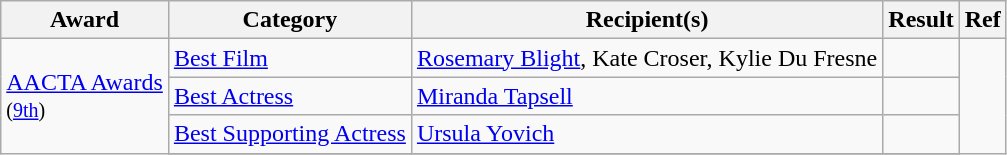<table class="wikitable">
<tr>
<th>Award</th>
<th>Category</th>
<th>Recipient(s)</th>
<th>Result</th>
<th>Ref</th>
</tr>
<tr>
<td rowspan=5><a href='#'>AACTA Awards</a><br><small>(<a href='#'>9th</a>)</small></td>
<td><a href='#'>Best Film</a></td>
<td><a href='#'>Rosemary Blight</a>, Kate Croser, Kylie Du Fresne</td>
<td></td>
<td rowspan=5></td>
</tr>
<tr>
<td><a href='#'>Best Actress</a></td>
<td><a href='#'>Miranda Tapsell</a></td>
<td></td>
</tr>
<tr>
<td><a href='#'>Best Supporting Actress</a></td>
<td><a href='#'>Ursula Yovich</a></td>
<td></td>
</tr>
<tr>
</tr>
</table>
